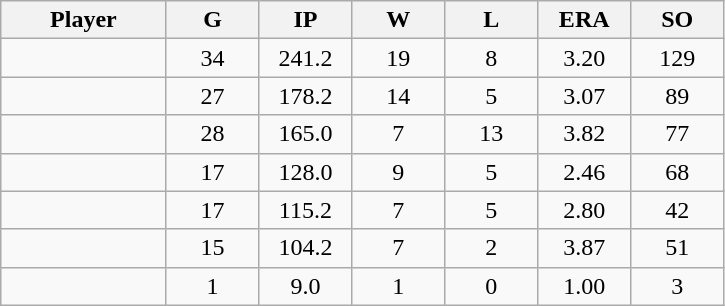<table class="wikitable sortable">
<tr>
<th bgcolor="#DDDDFF" width="16%">Player</th>
<th bgcolor="#DDDDFF" width="9%">G</th>
<th bgcolor="#DDDDFF" width="9%">IP</th>
<th bgcolor="#DDDDFF" width="9%">W</th>
<th bgcolor="#DDDDFF" width="9%">L</th>
<th bgcolor="#DDDDFF" width="9%">ERA</th>
<th bgcolor="#DDDDFF" width="9%">SO</th>
</tr>
<tr align="center">
<td></td>
<td>34</td>
<td>241.2</td>
<td>19</td>
<td>8</td>
<td>3.20</td>
<td>129</td>
</tr>
<tr align="center">
<td></td>
<td>27</td>
<td>178.2</td>
<td>14</td>
<td>5</td>
<td>3.07</td>
<td>89</td>
</tr>
<tr align=center>
<td></td>
<td>28</td>
<td>165.0</td>
<td>7</td>
<td>13</td>
<td>3.82</td>
<td>77</td>
</tr>
<tr align="center">
<td></td>
<td>17</td>
<td>128.0</td>
<td>9</td>
<td>5</td>
<td>2.46</td>
<td>68</td>
</tr>
<tr align="center">
<td></td>
<td>17</td>
<td>115.2</td>
<td>7</td>
<td>5</td>
<td>2.80</td>
<td>42</td>
</tr>
<tr align="center">
<td></td>
<td>15</td>
<td>104.2</td>
<td>7</td>
<td>2</td>
<td>3.87</td>
<td>51</td>
</tr>
<tr align="center">
<td></td>
<td>1</td>
<td>9.0</td>
<td>1</td>
<td>0</td>
<td>1.00</td>
<td>3</td>
</tr>
</table>
